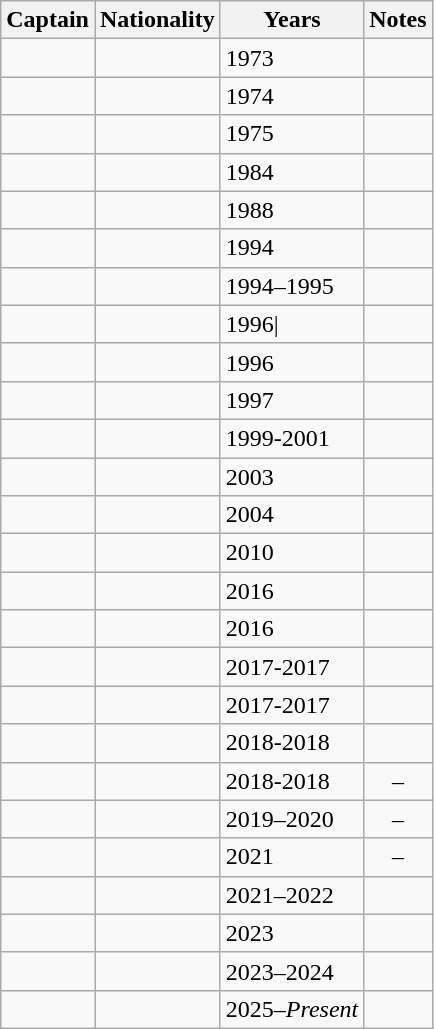<table class="wikitable" style="text-align: center;">
<tr>
<th>Captain</th>
<th>Nationality</th>
<th>Years</th>
<th>Notes</th>
</tr>
<tr>
<td align=left></td>
<td align=left></td>
<td align=left>1973</td>
<td></td>
</tr>
<tr>
<td align=left></td>
<td align=left></td>
<td align=left>1974</td>
<td></td>
</tr>
<tr>
<td align=left></td>
<td align=left></td>
<td align=left>1975</td>
<td></td>
</tr>
<tr>
<td align=left></td>
<td align=left></td>
<td align=left>1984</td>
<td></td>
</tr>
<tr>
<td align=left></td>
<td align=left></td>
<td align=left>1988</td>
<td></td>
</tr>
<tr>
<td align=left></td>
<td align=left></td>
<td align=left>1994</td>
<td></td>
</tr>
<tr>
<td align=left></td>
<td align=left></td>
<td align=left>1994–1995</td>
<td></td>
</tr>
<tr>
<td align=left></td>
<td align=left></td>
<td align=left>1996|</td>
</tr>
<tr>
<td align=left></td>
<td align=left></td>
<td align=left>1996</td>
<td></td>
</tr>
<tr>
<td align=left></td>
<td align=left></td>
<td align=left>1997</td>
<td></td>
</tr>
<tr>
<td align=left></td>
<td align=left></td>
<td align=left>1999-2001</td>
<td></td>
</tr>
<tr>
<td align=left></td>
<td align=left></td>
<td align=left>2003</td>
<td></td>
</tr>
<tr>
<td align=left></td>
<td align=left></td>
<td align=left>2004</td>
<td></td>
</tr>
<tr>
<td align=left></td>
<td align=left></td>
<td align=left>2010</td>
<td></td>
</tr>
<tr>
<td align=left></td>
<td align=left></td>
<td align=left>2016</td>
<td></td>
</tr>
<tr>
<td align=left></td>
<td align=left></td>
<td align=left>2016</td>
<td></td>
</tr>
<tr>
<td align=left></td>
<td align=left></td>
<td align=left>2017-2017</td>
<td></td>
</tr>
<tr>
<td align=left></td>
<td align=left></td>
<td align=left>2017-2017</td>
<td></td>
</tr>
<tr>
<td align=left></td>
<td align=left></td>
<td align=left>2018-2018</td>
<td></td>
</tr>
<tr>
<td align=left></td>
<td align=left></td>
<td align=left>2018-2018</td>
<td>–</td>
</tr>
<tr>
<td align=left></td>
<td align=left></td>
<td align=left>2019–2020</td>
<td>–</td>
</tr>
<tr>
<td align=left></td>
<td align=left></td>
<td align=left>2021</td>
<td>–</td>
</tr>
<tr>
<td align=left></td>
<td align=left></td>
<td align=left>2021–2022</td>
<td></td>
</tr>
<tr>
<td align=left></td>
<td align=left></td>
<td align=left>2023</td>
<td></td>
</tr>
<tr>
<td align=left></td>
<td align=left></td>
<td align=left>2023–2024</td>
<td></td>
</tr>
<tr>
<td align=left></td>
<td align=left></td>
<td align=left>2025–<em>Present</em></td>
<td></td>
</tr>
</table>
